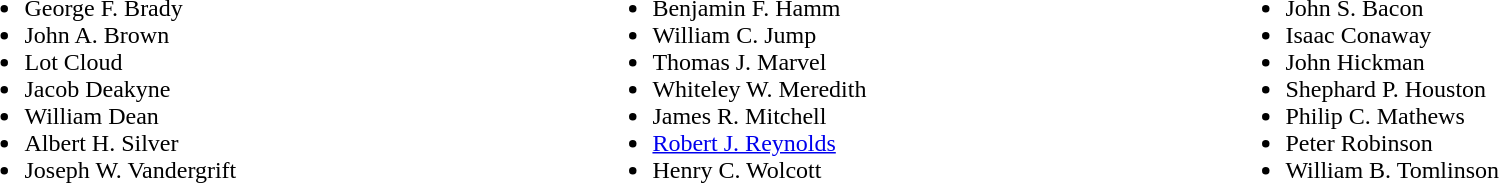<table width=100%>
<tr valign=top>
<td><br><ul><li>George F. Brady</li><li>John A. Brown</li><li>Lot Cloud</li><li>Jacob Deakyne</li><li>William Dean</li><li>Albert H. Silver</li><li>Joseph W. Vandergrift</li></ul></td>
<td><br><ul><li>Benjamin F. Hamm</li><li>William C. Jump</li><li>Thomas J. Marvel</li><li>Whiteley W. Meredith</li><li>James R. Mitchell</li><li><a href='#'>Robert J. Reynolds</a></li><li>Henry C. Wolcott</li></ul></td>
<td><br><ul><li>John S. Bacon</li><li>Isaac Conaway</li><li>John Hickman</li><li>Shephard P. Houston</li><li>Philip C. Mathews</li><li>Peter Robinson</li><li>William B. Tomlinson</li></ul></td>
</tr>
</table>
